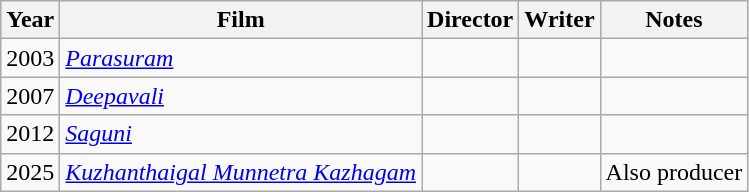<table class="wikitable">
<tr>
<th>Year</th>
<th>Film</th>
<th>Director</th>
<th>Writer</th>
<th>Notes</th>
</tr>
<tr>
<td>2003</td>
<td><em><a href='#'>Parasuram</a></em></td>
<td></td>
<td></td>
<td></td>
</tr>
<tr>
<td>2007</td>
<td><em><a href='#'>Deepavali</a></em></td>
<td></td>
<td></td>
<td></td>
</tr>
<tr>
<td>2012</td>
<td><em><a href='#'>Saguni</a></em></td>
<td></td>
<td></td>
<td></td>
</tr>
<tr>
<td>2025</td>
<td><em><a href='#'>Kuzhanthaigal Munnetra Kazhagam</a></em></td>
<td></td>
<td></td>
<td>Also producer</td>
</tr>
</table>
